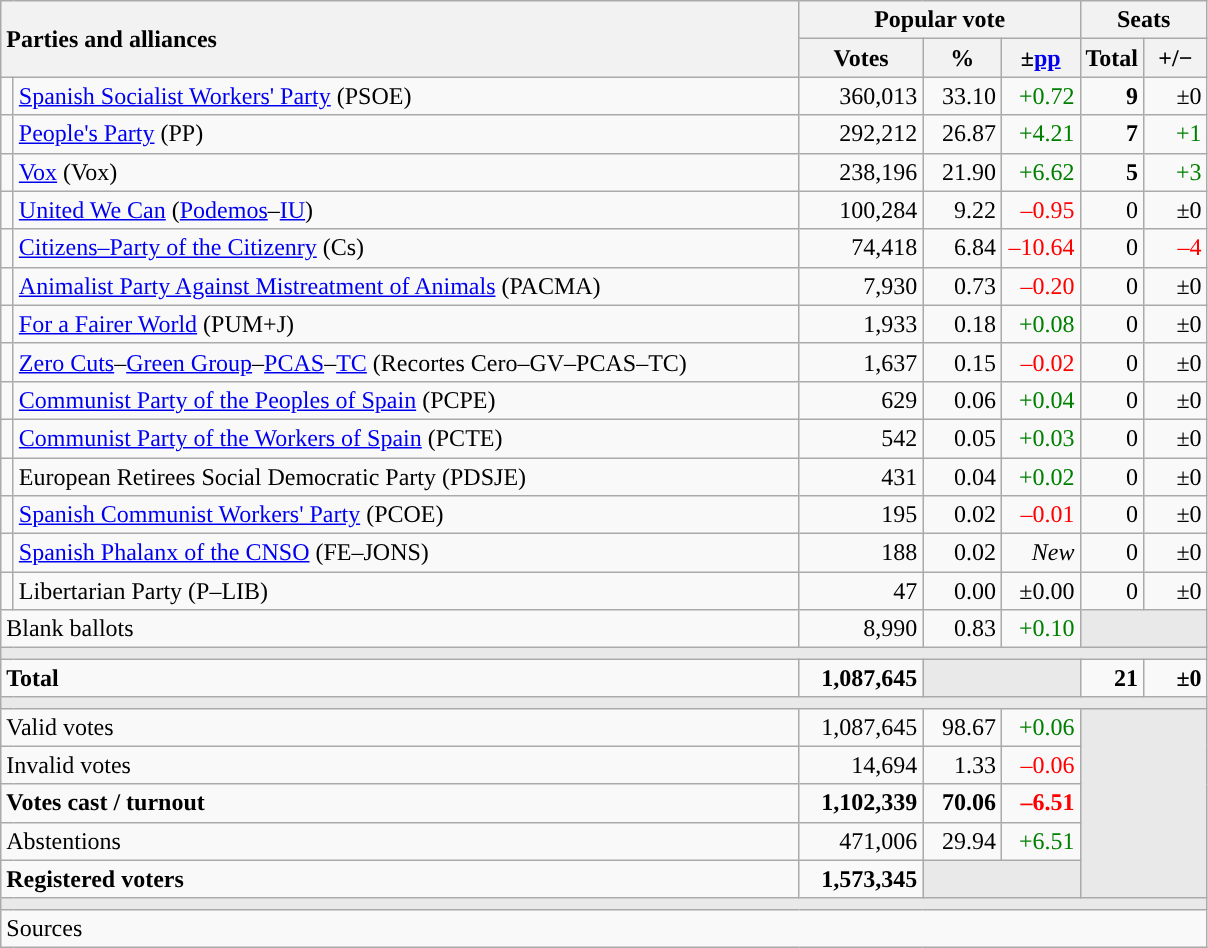<table class="wikitable" style="text-align:right;">
<tr>
<th style="text-align:left;" rowspan="2" colspan="2" width="525">Parties and alliances</th>
<th colspan="3">Popular vote</th>
<th colspan="2">Seats</th>
</tr>
<tr>
<th width="75">Votes</th>
<th width="45">%</th>
<th width="45">±<a href='#'>pp</a></th>
<th width="35">Total</th>
<th width="35">+/−</th>
</tr>
<tr>
<td width="1" style="color:inherit;background:"></td>
<td align="left"><a href='#'>Spanish Socialist Workers' Party</a> (PSOE)</td>
<td>360,013</td>
<td>33.10</td>
<td style="color:green;">+0.72</td>
<td><strong>9</strong></td>
<td>±0</td>
</tr>
<tr>
<td style="color:inherit;background:"></td>
<td align="left"><a href='#'>People's Party</a> (PP)</td>
<td>292,212</td>
<td>26.87</td>
<td style="color:green;">+4.21</td>
<td><strong>7</strong></td>
<td style="color:green;">+1</td>
</tr>
<tr>
<td style="color:inherit;background:"></td>
<td align="left"><a href='#'>Vox</a> (Vox)</td>
<td>238,196</td>
<td>21.90</td>
<td style="color:green;">+6.62</td>
<td><strong>5</strong></td>
<td style="color:green;">+3</td>
</tr>
<tr>
<td style="color:inherit;background:"></td>
<td align="left"><a href='#'>United We Can</a> (<a href='#'>Podemos</a>–<a href='#'>IU</a>)</td>
<td>100,284</td>
<td>9.22</td>
<td style="color:red;">–0.95</td>
<td>0</td>
<td>±0</td>
</tr>
<tr>
<td style="color:inherit;background:"></td>
<td align="left"><a href='#'>Citizens–Party of the Citizenry</a> (Cs)</td>
<td>74,418</td>
<td>6.84</td>
<td style="color:red;">–10.64</td>
<td>0</td>
<td style="color:red;">–4</td>
</tr>
<tr>
<td style="color:inherit;background:"></td>
<td align="left"><a href='#'>Animalist Party Against Mistreatment of Animals</a> (PACMA)</td>
<td>7,930</td>
<td>0.73</td>
<td style="color:red;">–0.20</td>
<td>0</td>
<td>±0</td>
</tr>
<tr>
<td style="color:inherit;background:"></td>
<td align="left"><a href='#'>For a Fairer World</a> (PUM+J)</td>
<td>1,933</td>
<td>0.18</td>
<td style="color:green;">+0.08</td>
<td>0</td>
<td>±0</td>
</tr>
<tr>
<td style="color:inherit;background:"></td>
<td align="left"><a href='#'>Zero Cuts</a>–<a href='#'>Green Group</a>–<a href='#'>PCAS</a>–<a href='#'>TC</a> (Recortes Cero–GV–PCAS–TC)</td>
<td>1,637</td>
<td>0.15</td>
<td style="color:red;">–0.02</td>
<td>0</td>
<td>±0</td>
</tr>
<tr>
<td style="color:inherit;background:"></td>
<td align="left"><a href='#'>Communist Party of the Peoples of Spain</a> (PCPE)</td>
<td>629</td>
<td>0.06</td>
<td style="color:green;">+0.04</td>
<td>0</td>
<td>±0</td>
</tr>
<tr>
<td style="color:inherit;background:"></td>
<td align="left"><a href='#'>Communist Party of the Workers of Spain</a> (PCTE)</td>
<td>542</td>
<td>0.05</td>
<td style="color:green;">+0.03</td>
<td>0</td>
<td>±0</td>
</tr>
<tr>
<td style="color:inherit;background:"></td>
<td align="left">European Retirees Social Democratic Party (PDSJE)</td>
<td>431</td>
<td>0.04</td>
<td style="color:green;">+0.02</td>
<td>0</td>
<td>±0</td>
</tr>
<tr>
<td style="color:inherit;background:"></td>
<td align="left"><a href='#'>Spanish Communist Workers' Party</a> (PCOE)</td>
<td>195</td>
<td>0.02</td>
<td style="color:red;">–0.01</td>
<td>0</td>
<td>±0</td>
</tr>
<tr>
<td style="color:inherit;background:"></td>
<td align="left"><a href='#'>Spanish Phalanx of the CNSO</a> (FE–JONS)</td>
<td>188</td>
<td>0.02</td>
<td><em>New</em></td>
<td>0</td>
<td>±0</td>
</tr>
<tr>
<td style="color:inherit;background:"></td>
<td align="left">Libertarian Party (P–LIB)</td>
<td>47</td>
<td>0.00</td>
<td>±0.00</td>
<td>0</td>
<td>±0</td>
</tr>
<tr>
<td align="left" colspan="2">Blank ballots</td>
<td>8,990</td>
<td>0.83</td>
<td style="color:green;">+0.10</td>
<td bgcolor="#E9E9E9" colspan="2"></td>
</tr>
<tr>
<td colspan="7" bgcolor="#E9E9E9"></td>
</tr>
<tr style="font-weight:bold;">
<td align="left" colspan="2">Total</td>
<td>1,087,645</td>
<td bgcolor="#E9E9E9" colspan="2"></td>
<td>21</td>
<td>±0</td>
</tr>
<tr>
<td colspan="7" bgcolor="#E9E9E9"></td>
</tr>
<tr>
<td align="left" colspan="2">Valid votes</td>
<td>1,087,645</td>
<td>98.67</td>
<td style="color:green;">+0.06</td>
<td bgcolor="#E9E9E9" colspan="2" rowspan="5"></td>
</tr>
<tr>
<td align="left" colspan="2">Invalid votes</td>
<td>14,694</td>
<td>1.33</td>
<td style="color:red;">–0.06</td>
</tr>
<tr style="font-weight:bold;">
<td align="left" colspan="2">Votes cast / turnout</td>
<td>1,102,339</td>
<td>70.06</td>
<td style="color:red;">–6.51</td>
</tr>
<tr>
<td align="left" colspan="2">Abstentions</td>
<td>471,006</td>
<td>29.94</td>
<td style="color:green;">+6.51</td>
</tr>
<tr style="font-weight:bold;">
<td align="left" colspan="2">Registered voters</td>
<td>1,573,345</td>
<td bgcolor="#E9E9E9" colspan="2"></td>
</tr>
<tr>
<td colspan="7" bgcolor="#E9E9E9"></td>
</tr>
<tr>
<td align="left" colspan="7">Sources</td>
</tr>
</table>
